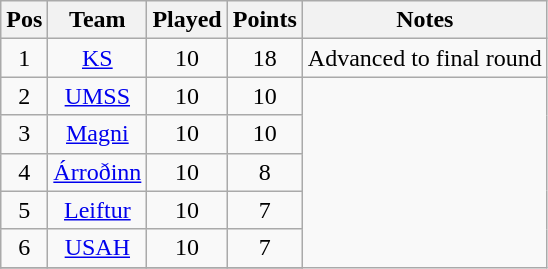<table class="wikitable" style="text-align: center;">
<tr>
<th>Pos</th>
<th>Team</th>
<th>Played</th>
<th>Points</th>
<th>Notes</th>
</tr>
<tr>
<td>1</td>
<td><a href='#'>KS</a></td>
<td>10</td>
<td>18</td>
<td align="center" rowspan="1">Advanced to final round</td>
</tr>
<tr>
<td>2</td>
<td><a href='#'>UMSS</a></td>
<td>10</td>
<td>10</td>
</tr>
<tr>
<td>3</td>
<td><a href='#'>Magni</a></td>
<td>10</td>
<td>10</td>
</tr>
<tr>
<td>4</td>
<td><a href='#'>Árroðinn</a></td>
<td>10</td>
<td>8</td>
</tr>
<tr>
<td>5</td>
<td><a href='#'>Leiftur</a></td>
<td>10</td>
<td>7</td>
</tr>
<tr>
<td>6</td>
<td><a href='#'>USAH</a></td>
<td>10</td>
<td>7</td>
</tr>
<tr>
</tr>
</table>
